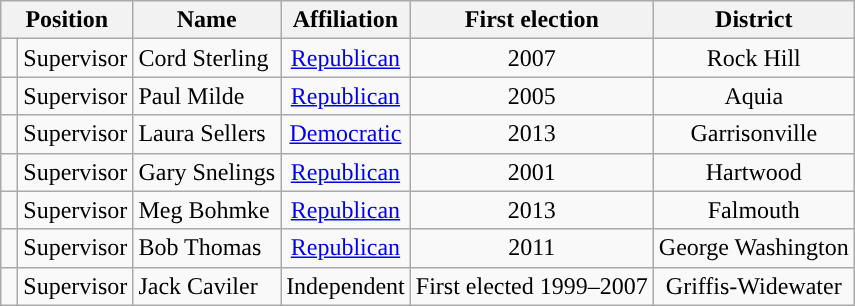<table class=wikitable>
<tr>
<th colspan=2 align=center valign=bottom>Position</th>
<th style="text-align:center;">Name</th>
<th valign=bottom>Affiliation</th>
<th valign=bottom align=center>First election</th>
<th valign=bottom align=center>District</th>
</tr>
<tr>
<td style="background-color:"> </td>
<td>Supervisor</td>
<td>Cord Sterling</td>
<td style="text-align:center;"><a href='#'>Republican</a></td>
<td style="text-align:center;">2007</td>
<td style="text-align:center;">Rock Hill</td>
</tr>
<tr>
<td style="background-color:"> </td>
<td>Supervisor</td>
<td>Paul Milde</td>
<td style="text-align:center;"><a href='#'>Republican</a></td>
<td style="text-align:center;">2005</td>
<td style="text-align:center;">Aquia</td>
</tr>
<tr>
<td style="background-color:"> </td>
<td>Supervisor</td>
<td>Laura Sellers</td>
<td style="text-align:center;"><a href='#'>Democratic</a></td>
<td style="text-align:center;">2013</td>
<td style="text-align:center;">Garrisonville</td>
</tr>
<tr>
<td style="background-color:"> </td>
<td>Supervisor</td>
<td>Gary Snelings</td>
<td style="text-align:center;"><a href='#'>Republican</a></td>
<td style="text-align:center;">2001</td>
<td style="text-align:center;">Hartwood</td>
</tr>
<tr>
<td style="background-color:"> </td>
<td>Supervisor</td>
<td>Meg Bohmke</td>
<td style="text-align:center;"><a href='#'>Republican</a></td>
<td style="text-align:center;">2013</td>
<td style="text-align:center;">Falmouth</td>
</tr>
<tr>
<td style="background-color:"> </td>
<td>Supervisor</td>
<td>Bob Thomas</td>
<td style="text-align:center;"><a href='#'>Republican</a></td>
<td style="text-align:center;">2011</td>
<td style="text-align:center;">George Washington</td>
</tr>
<tr>
<td style="background-color:"> </td>
<td>Supervisor</td>
<td>Jack Caviler</td>
<td style="text-align:center;">Independent</td>
<td style="text-align:center;">First elected 1999–2007</td>
<td style="text-align:center;">Griffis-Widewater</td>
</tr>
</table>
